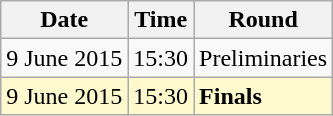<table class="wikitable">
<tr>
<th>Date</th>
<th>Time</th>
<th>Round</th>
</tr>
<tr>
<td>9 June 2015</td>
<td>15:30</td>
<td>Preliminaries</td>
</tr>
<tr style="background:lemonchiffon;">
<td>9 June 2015</td>
<td>15:30</td>
<td><strong>Finals</strong></td>
</tr>
</table>
